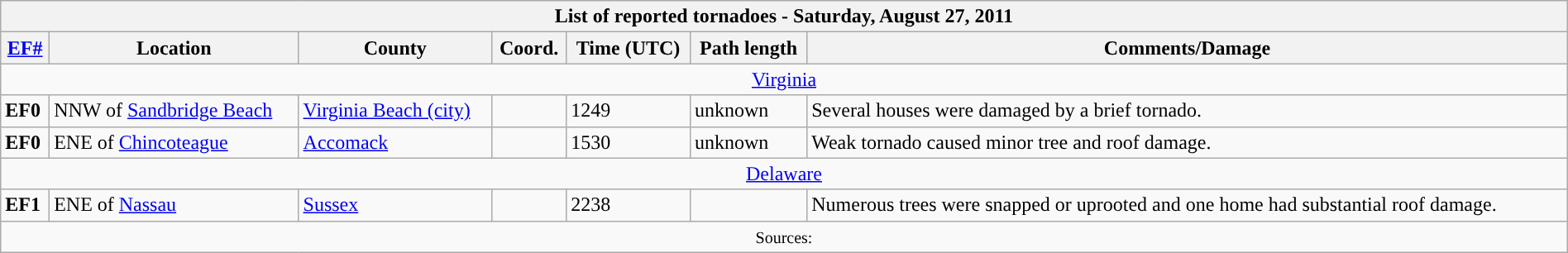<table class="wikitable collapsible" width="100%">
<tr>
<th colspan="7">List of reported tornadoes - Saturday, August 27, 2011</th>
</tr>
<tr>
<th><a href='#'>EF#</a></th>
<th>Location</th>
<th>County</th>
<th>Coord.</th>
<th>Time (UTC)</th>
<th>Path length</th>
<th>Comments/Damage</th>
</tr>
<tr>
<td colspan="7" align=center><a href='#'>Virginia</a></td>
</tr>
<tr>
<td><strong>EF0</strong></td>
<td>NNW of <a href='#'>Sandbridge Beach</a></td>
<td><a href='#'>Virginia Beach (city)</a></td>
<td></td>
<td>1249</td>
<td>unknown</td>
<td>Several houses were damaged by a brief tornado.</td>
</tr>
<tr>
<td><strong>EF0</strong></td>
<td>ENE of <a href='#'>Chincoteague</a></td>
<td><a href='#'>Accomack</a></td>
<td></td>
<td>1530</td>
<td>unknown</td>
<td>Weak tornado caused minor tree and roof damage.</td>
</tr>
<tr>
<td colspan="7" align=center><a href='#'>Delaware</a></td>
</tr>
<tr>
<td><strong>EF1</strong></td>
<td>ENE of <a href='#'>Nassau</a></td>
<td><a href='#'>Sussex</a></td>
<td></td>
<td>2238</td>
<td></td>
<td>Numerous trees were snapped or uprooted and one home had substantial roof damage.</td>
</tr>
<tr>
<td colspan="7" align=center><small>Sources: </small></td>
</tr>
</table>
